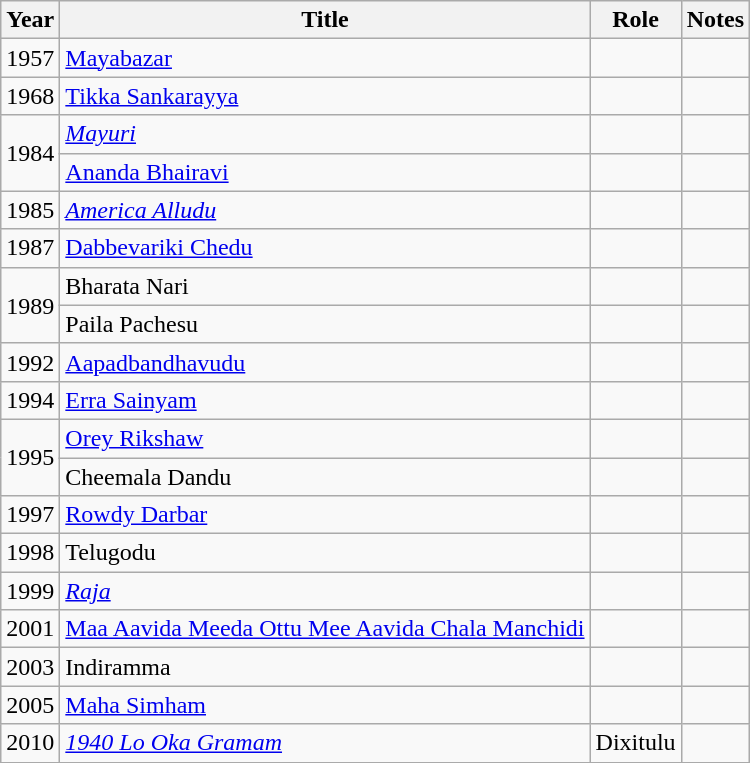<table class="wikitable sortable">
<tr>
<th>Year</th>
<th>Title</th>
<th>Role</th>
<th class="unsortable">Notes</th>
</tr>
<tr>
<td>1957</td>
<td><a href='#'>Mayabazar</a></td>
<td></td>
<td></td>
</tr>
<tr>
<td>1968</td>
<td><a href='#'>Tikka Sankarayya</a></td>
<td></td>
<td></td>
</tr>
<tr>
<td rowspan="2">1984</td>
<td><em><a href='#'>Mayuri</a></em></td>
<td></td>
<td></td>
</tr>
<tr>
<td><a href='#'>Ananda Bhairavi</a></td>
<td></td>
<td></td>
</tr>
<tr>
<td>1985</td>
<td><em><a href='#'>America Alludu</a></em></td>
<td></td>
<td></td>
</tr>
<tr>
<td>1987</td>
<td><a href='#'>Dabbevariki Chedu</a></td>
<td></td>
<td></td>
</tr>
<tr>
<td rowspan="2">1989</td>
<td>Bharata Nari</td>
<td></td>
<td></td>
</tr>
<tr>
<td>Paila Pachesu</td>
<td></td>
<td></td>
</tr>
<tr>
<td>1992</td>
<td><a href='#'>Aapadbandhavudu</a></td>
<td></td>
<td></td>
</tr>
<tr>
<td>1994</td>
<td><a href='#'>Erra Sainyam</a></td>
<td></td>
<td></td>
</tr>
<tr>
<td rowspan="2">1995</td>
<td><a href='#'>Orey Rikshaw</a></td>
<td></td>
<td></td>
</tr>
<tr>
<td>Cheemala Dandu</td>
<td></td>
<td></td>
</tr>
<tr>
<td>1997</td>
<td><a href='#'>Rowdy Darbar</a></td>
<td></td>
<td></td>
</tr>
<tr>
<td>1998</td>
<td>Telugodu</td>
<td></td>
<td></td>
</tr>
<tr>
<td>1999</td>
<td><em><a href='#'>Raja</a></em></td>
<td></td>
<td></td>
</tr>
<tr>
<td>2001</td>
<td><a href='#'>Maa Aavida Meeda Ottu Mee Aavida Chala Manchidi</a></td>
<td></td>
<td></td>
</tr>
<tr>
<td>2003</td>
<td>Indiramma</td>
<td></td>
<td></td>
</tr>
<tr>
<td>2005</td>
<td><a href='#'>Maha Simham</a></td>
<td></td>
<td></td>
</tr>
<tr>
<td>2010</td>
<td><em><a href='#'>1940 Lo Oka Gramam</a></em></td>
<td>Dixitulu</td>
<td></td>
</tr>
<tr>
</tr>
</table>
